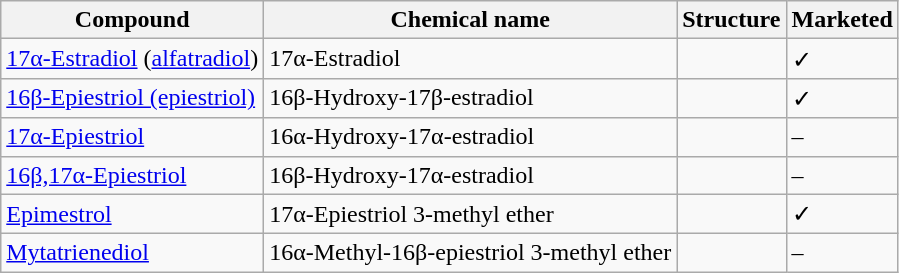<table class="wikitable">
<tr>
<th>Compound</th>
<th>Chemical name</th>
<th>Structure</th>
<th>Marketed</th>
</tr>
<tr>
<td><a href='#'>17α-Estradiol</a> (<a href='#'>alfatradiol</a>)</td>
<td>17α-Estradiol</td>
<td></td>
<td>✓</td>
</tr>
<tr>
<td><a href='#'>16β-Epiestriol (epiestriol)</a></td>
<td>16β-Hydroxy-17β-estradiol</td>
<td></td>
<td>✓</td>
</tr>
<tr>
<td><a href='#'>17α-Epiestriol</a></td>
<td>16α-Hydroxy-17α-estradiol</td>
<td></td>
<td>–</td>
</tr>
<tr>
<td><a href='#'>16β,17α-Epiestriol</a></td>
<td>16β-Hydroxy-17α-estradiol</td>
<td></td>
<td>–</td>
</tr>
<tr>
<td><a href='#'>Epimestrol</a></td>
<td>17α-Epiestriol 3-methyl ether</td>
<td></td>
<td>✓</td>
</tr>
<tr>
<td><a href='#'>Mytatrienediol</a></td>
<td>16α-Methyl-16β-epiestriol 3-methyl ether</td>
<td></td>
<td>–</td>
</tr>
</table>
